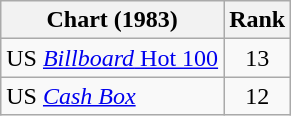<table class="wikitable sortable">
<tr>
<th>Chart (1983)</th>
<th>Rank</th>
</tr>
<tr>
<td>US <a href='#'><em>Billboard</em> Hot 100</a></td>
<td align="center">13</td>
</tr>
<tr>
<td>US <em><a href='#'>Cash Box</a></em></td>
<td align="center">12</td>
</tr>
</table>
